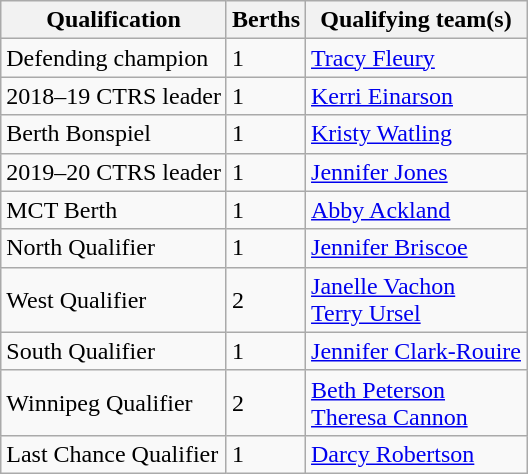<table class="wikitable" border="1">
<tr>
<th>Qualification</th>
<th>Berths</th>
<th>Qualifying team(s)</th>
</tr>
<tr>
<td>Defending champion</td>
<td>1</td>
<td><a href='#'>Tracy Fleury</a></td>
</tr>
<tr>
<td>2018–19 CTRS leader</td>
<td>1</td>
<td><a href='#'>Kerri Einarson</a></td>
</tr>
<tr>
<td>Berth Bonspiel</td>
<td>1</td>
<td><a href='#'>Kristy Watling</a></td>
</tr>
<tr>
<td>2019–20 CTRS leader</td>
<td>1</td>
<td><a href='#'>Jennifer Jones</a></td>
</tr>
<tr>
<td>MCT Berth</td>
<td>1</td>
<td><a href='#'>Abby Ackland</a></td>
</tr>
<tr>
<td>North Qualifier</td>
<td>1</td>
<td><a href='#'>Jennifer Briscoe</a></td>
</tr>
<tr>
<td>West Qualifier</td>
<td>2</td>
<td><a href='#'>Janelle Vachon</a> <br> <a href='#'>Terry Ursel</a></td>
</tr>
<tr>
<td>South Qualifier</td>
<td>1</td>
<td><a href='#'>Jennifer Clark-Rouire</a></td>
</tr>
<tr>
<td>Winnipeg Qualifier</td>
<td>2</td>
<td><a href='#'>Beth Peterson</a> <br> <a href='#'>Theresa Cannon</a></td>
</tr>
<tr>
<td>Last Chance Qualifier</td>
<td>1</td>
<td><a href='#'>Darcy Robertson</a></td>
</tr>
</table>
